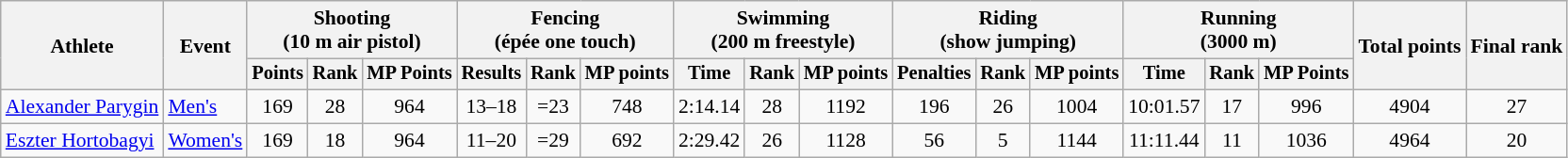<table class="wikitable" style="font-size:90%">
<tr>
<th rowspan="2">Athlete</th>
<th rowspan="2">Event</th>
<th colspan=3>Shooting<br><span>(10 m air pistol)</span></th>
<th colspan=3>Fencing<br><span>(épée one touch)</span></th>
<th colspan=3>Swimming<br><span>(200 m freestyle)</span></th>
<th colspan=3>Riding<br><span>(show jumping)</span></th>
<th colspan=3>Running<br><span>(3000 m)</span></th>
<th rowspan=2>Total points</th>
<th rowspan=2>Final rank</th>
</tr>
<tr style="font-size:95%">
<th>Points</th>
<th>Rank</th>
<th>MP Points</th>
<th>Results</th>
<th>Rank</th>
<th>MP points</th>
<th>Time</th>
<th>Rank</th>
<th>MP points</th>
<th>Penalties</th>
<th>Rank</th>
<th>MP points</th>
<th>Time</th>
<th>Rank</th>
<th>MP Points</th>
</tr>
<tr align=center>
<td align=left><a href='#'>Alexander Parygin</a></td>
<td align=left><a href='#'>Men's</a></td>
<td>169</td>
<td>28</td>
<td>964</td>
<td>13–18</td>
<td>=23</td>
<td>748</td>
<td>2:14.14</td>
<td>28</td>
<td>1192</td>
<td>196</td>
<td>26</td>
<td>1004</td>
<td>10:01.57</td>
<td>17</td>
<td>996</td>
<td>4904</td>
<td>27</td>
</tr>
<tr align=center>
<td align=left><a href='#'>Eszter Hortobagyi</a></td>
<td align=left><a href='#'>Women's</a></td>
<td>169</td>
<td>18</td>
<td>964</td>
<td>11–20</td>
<td>=29</td>
<td>692</td>
<td>2:29.42</td>
<td>26</td>
<td>1128</td>
<td>56</td>
<td>5</td>
<td>1144</td>
<td>11:11.44</td>
<td>11</td>
<td>1036</td>
<td>4964</td>
<td>20</td>
</tr>
</table>
